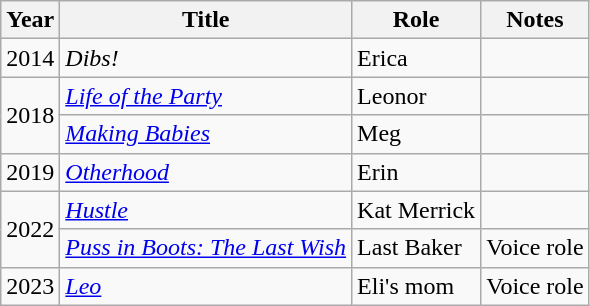<table class="wikitable sortable">
<tr>
<th>Year</th>
<th>Title</th>
<th>Role</th>
<th>Notes</th>
</tr>
<tr>
<td>2014</td>
<td><em>Dibs!</em></td>
<td>Erica</td>
<td></td>
</tr>
<tr>
<td rowspan="2">2018</td>
<td><em><a href='#'>Life of the Party</a></em></td>
<td>Leonor</td>
<td></td>
</tr>
<tr>
<td><em><a href='#'>Making Babies</a></em></td>
<td>Meg</td>
<td></td>
</tr>
<tr>
<td>2019</td>
<td><em><a href='#'>Otherhood</a></em></td>
<td>Erin</td>
<td></td>
</tr>
<tr>
<td rowspan="2">2022</td>
<td><em><a href='#'>Hustle</a></em></td>
<td>Kat Merrick</td>
<td></td>
</tr>
<tr>
<td><em><a href='#'>Puss in Boots: The Last Wish</a></em></td>
<td>Last Baker</td>
<td>Voice role</td>
</tr>
<tr>
<td>2023</td>
<td><em><a href='#'>Leo</a></em></td>
<td>Eli's mom</td>
<td>Voice role</td>
</tr>
</table>
